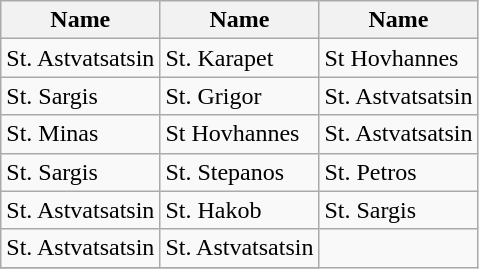<table class="wikitable">
<tr>
<th>Name</th>
<th>Name</th>
<th>Name</th>
</tr>
<tr>
<td>St. Astvatsatsin</td>
<td>St. Karapet</td>
<td>St Hovhannes</td>
</tr>
<tr>
<td>St. Sargis</td>
<td>St. Grigor</td>
<td>St. Astvatsatsin</td>
</tr>
<tr>
<td>St. Minas</td>
<td>St Hovhannes</td>
<td>St. Astvatsatsin</td>
</tr>
<tr>
<td>St. Sargis</td>
<td>St. Stepanos</td>
<td>St. Petros</td>
</tr>
<tr>
<td>St. Astvatsatsin</td>
<td>St. Hakob</td>
<td>St. Sargis</td>
</tr>
<tr>
<td>St. Astvatsatsin</td>
<td>St. Astvatsatsin</td>
</tr>
<tr>
</tr>
</table>
